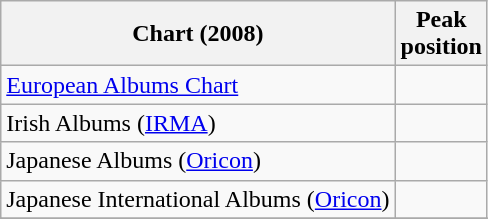<table class="wikitable sortable">
<tr>
<th>Chart (2008)</th>
<th>Peak<br>position</th>
</tr>
<tr>
<td><a href='#'>European Albums Chart</a></td>
<td></td>
</tr>
<tr>
<td>Irish Albums (<a href='#'>IRMA</a>)</td>
<td></td>
</tr>
<tr>
<td>Japanese Albums (<a href='#'>Oricon</a>)</td>
<td></td>
</tr>
<tr>
<td>Japanese International Albums (<a href='#'>Oricon</a>)</td>
<td></td>
</tr>
<tr>
</tr>
<tr>
</tr>
</table>
